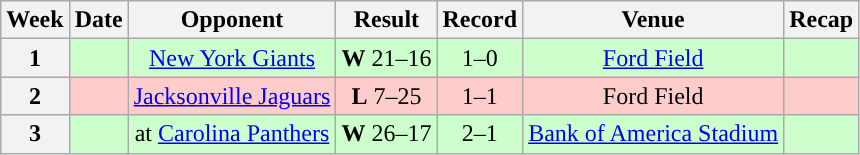<table class="wikitable" style="text-align:center">
<tr>
<th>Week</th>
<th>Date</th>
<th>Opponent</th>
<th>Result</th>
<th>Record</th>
<th>Venue</th>
<th>Recap</th>
</tr>
<tr style="background:#cfc">
<th>1</th>
<td></td>
<td><a href='#'>New York Giants</a></td>
<td><strong>W</strong> 21–16</td>
<td>1–0</td>
<td><a href='#'>Ford Field</a></td>
<td></td>
</tr>
<tr style="background:#fcc">
<th>2</th>
<td></td>
<td><a href='#'>Jacksonville Jaguars</a></td>
<td><strong>L</strong> 7–25</td>
<td>1–1</td>
<td>Ford Field</td>
<td></td>
</tr>
<tr style="background:#cfc">
<th>3</th>
<td></td>
<td>at <a href='#'>Carolina Panthers</a></td>
<td><strong>W</strong> 26–17</td>
<td>2–1</td>
<td><a href='#'>Bank of America Stadium</a></td>
<td></td>
</tr>
</table>
